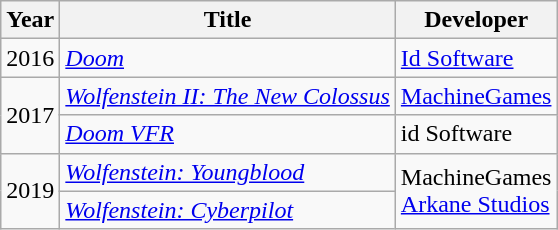<table class="wikitable">
<tr>
<th>Year</th>
<th>Title</th>
<th>Developer</th>
</tr>
<tr>
<td>2016</td>
<td><em><a href='#'>Doom</a></em></td>
<td><a href='#'>Id Software</a></td>
</tr>
<tr>
<td rowspan="2">2017</td>
<td><em><a href='#'>Wolfenstein II: The New Colossus</a></em></td>
<td><a href='#'>MachineGames</a></td>
</tr>
<tr>
<td><em><a href='#'>Doom VFR</a></em></td>
<td>id Software</td>
</tr>
<tr>
<td rowspan="2">2019</td>
<td><em><a href='#'>Wolfenstein: Youngblood</a></em></td>
<td rowspan="2">MachineGames<br><a href='#'>Arkane Studios</a></td>
</tr>
<tr>
<td><em><a href='#'>Wolfenstein: Cyberpilot</a></em></td>
</tr>
</table>
